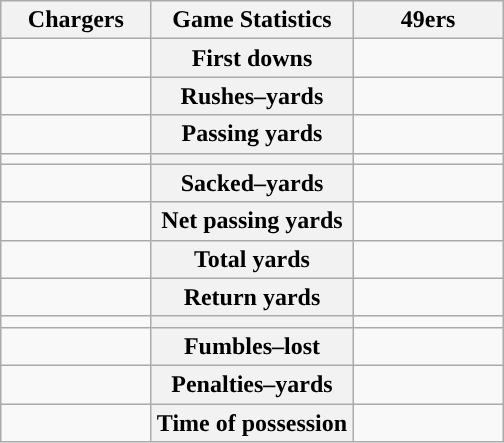<table class="wikitable" style="margin: 1em auto 1em auto">
<tr>
<th style="width:30%;">Chargers</th>
<th style="width:40%;">Game Statistics</th>
<th style="width:30%;">49ers</th>
</tr>
<tr>
<td style="text-align:right;"></td>
<th>First downs</th>
<td></td>
</tr>
<tr>
<td style="text-align:right;"></td>
<th>Rushes–yards</th>
<td></td>
</tr>
<tr>
<td style="text-align:right;"></td>
<th>Passing yards</th>
<td></td>
</tr>
<tr>
<td style="text-align:right;"></td>
<th></th>
<td></td>
</tr>
<tr>
<td style="text-align:right;"></td>
<th>Sacked–yards</th>
<td></td>
</tr>
<tr>
<td style="text-align:right;"></td>
<th>Net passing yards</th>
<td></td>
</tr>
<tr>
<td style="text-align:right;"></td>
<th>Total yards</th>
<td></td>
</tr>
<tr>
<td style="text-align:right;"></td>
<th>Return yards</th>
<td></td>
</tr>
<tr>
<td style="text-align:right;"></td>
<th></th>
<td></td>
</tr>
<tr>
<td style="text-align:right;"></td>
<th>Fumbles–lost</th>
<td></td>
</tr>
<tr>
<td style="text-align:right;"></td>
<th>Penalties–yards</th>
<td></td>
</tr>
<tr>
<td style="text-align:right;"></td>
<th>Time of possession</th>
<td></td>
</tr>
</table>
